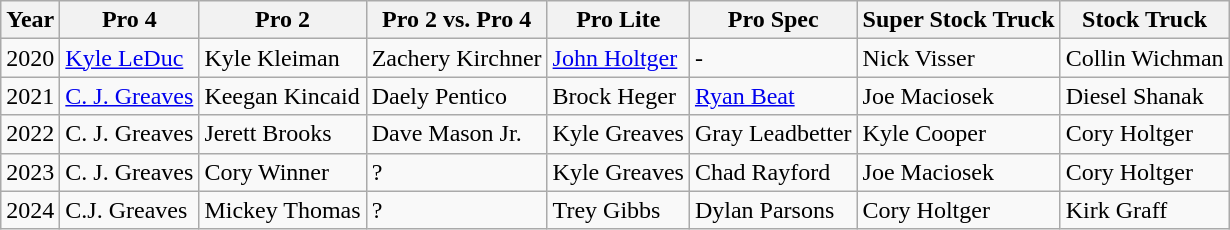<table class="wikitable">
<tr>
<th>Year</th>
<th>Pro 4</th>
<th>Pro 2</th>
<th>Pro 2 vs. Pro 4</th>
<th>Pro Lite</th>
<th>Pro Spec</th>
<th>Super Stock Truck</th>
<th>Stock Truck</th>
</tr>
<tr>
<td>2020</td>
<td><a href='#'>Kyle LeDuc</a></td>
<td>Kyle Kleiman</td>
<td>Zachery Kirchner</td>
<td><a href='#'>John Holtger</a></td>
<td>-</td>
<td>Nick Visser</td>
<td>Collin Wichman</td>
</tr>
<tr>
<td>2021</td>
<td><a href='#'>C. J. Greaves</a></td>
<td>Keegan Kincaid</td>
<td>Daely Pentico</td>
<td>Brock Heger</td>
<td><a href='#'>Ryan Beat</a></td>
<td>Joe Maciosek</td>
<td>Diesel Shanak</td>
</tr>
<tr>
<td>2022</td>
<td>C. J. Greaves</td>
<td>Jerett Brooks</td>
<td>Dave Mason Jr.</td>
<td>Kyle Greaves</td>
<td>Gray Leadbetter</td>
<td>Kyle Cooper</td>
<td>Cory Holtger</td>
</tr>
<tr>
<td>2023</td>
<td>C. J. Greaves</td>
<td>Cory Winner</td>
<td>?</td>
<td>Kyle Greaves</td>
<td>Chad Rayford</td>
<td>Joe Maciosek</td>
<td>Cory Holtger</td>
</tr>
<tr>
<td>2024</td>
<td>C.J. Greaves</td>
<td>Mickey Thomas</td>
<td>?</td>
<td>Trey Gibbs</td>
<td>Dylan Parsons</td>
<td>Cory Holtger</td>
<td>Kirk Graff</td>
</tr>
</table>
